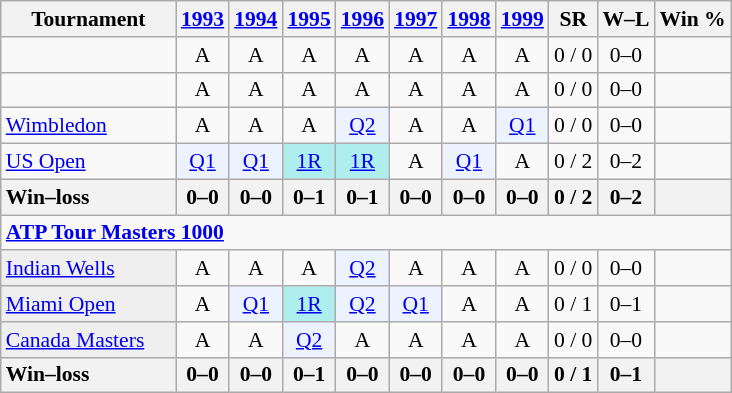<table class=wikitable style=text-align:center;font-size:90%>
<tr>
<th width=110>Tournament</th>
<th><a href='#'>1993</a></th>
<th><a href='#'>1994</a></th>
<th><a href='#'>1995</a></th>
<th><a href='#'>1996</a></th>
<th><a href='#'>1997</a></th>
<th><a href='#'>1998</a></th>
<th><a href='#'>1999</a></th>
<th>SR</th>
<th>W–L</th>
<th>Win %</th>
</tr>
<tr>
<td align=left></td>
<td>A</td>
<td>A</td>
<td>A</td>
<td>A</td>
<td>A</td>
<td>A</td>
<td>A</td>
<td>0 / 0</td>
<td>0–0</td>
<td></td>
</tr>
<tr>
<td align=left></td>
<td>A</td>
<td>A</td>
<td>A</td>
<td>A</td>
<td>A</td>
<td>A</td>
<td>A</td>
<td>0 / 0</td>
<td>0–0</td>
<td></td>
</tr>
<tr>
<td align=left><a href='#'>Wimbledon</a></td>
<td>A</td>
<td>A</td>
<td>A</td>
<td style="background:#ecf2ff;"><a href='#'>Q2</a></td>
<td>A</td>
<td>A</td>
<td style="background:#ecf2ff;"><a href='#'>Q1</a></td>
<td>0 / 0</td>
<td>0–0</td>
<td></td>
</tr>
<tr>
<td align=left><a href='#'>US Open</a></td>
<td style="background:#ecf2ff;"><a href='#'>Q1</a></td>
<td style="background:#ecf2ff;"><a href='#'>Q1</a></td>
<td style="background:#afeeee;"><a href='#'>1R</a></td>
<td style="background:#afeeee;"><a href='#'>1R</a></td>
<td>A</td>
<td style="background:#ecf2ff;"><a href='#'>Q1</a></td>
<td>A</td>
<td>0 / 2</td>
<td>0–2</td>
<td></td>
</tr>
<tr>
<th style=text-align:left>Win–loss</th>
<th>0–0</th>
<th>0–0</th>
<th>0–1</th>
<th>0–1</th>
<th>0–0</th>
<th>0–0</th>
<th>0–0</th>
<th>0 / 2</th>
<th>0–2</th>
<th></th>
</tr>
<tr>
<td colspan=25 style=text-align:left><strong><a href='#'>ATP Tour Masters 1000</a></strong></td>
</tr>
<tr>
<td bgcolor=efefef align=left><a href='#'>Indian Wells</a></td>
<td>A</td>
<td>A</td>
<td>A</td>
<td bgcolor=ecf2ff><a href='#'>Q2</a></td>
<td>A</td>
<td>A</td>
<td>A</td>
<td>0 / 0</td>
<td>0–0</td>
<td></td>
</tr>
<tr>
<td bgcolor=efefef align=left><a href='#'>Miami Open</a></td>
<td>A</td>
<td bgcolor=ecf2ff><a href='#'>Q1</a></td>
<td bgcolor=afeeee><a href='#'>1R</a></td>
<td bgcolor=ecf2ff><a href='#'>Q2</a></td>
<td bgcolor=ecf2ff><a href='#'>Q1</a></td>
<td>A</td>
<td>A</td>
<td>0 / 1</td>
<td>0–1</td>
<td></td>
</tr>
<tr>
<td bgcolor=efefef align=left><a href='#'>Canada Masters</a></td>
<td>A</td>
<td>A</td>
<td bgcolor=ecf2ff><a href='#'>Q2</a></td>
<td>A</td>
<td>A</td>
<td>A</td>
<td>A</td>
<td>0 / 0</td>
<td>0–0</td>
<td></td>
</tr>
<tr>
<th style=text-align:left>Win–loss</th>
<th>0–0</th>
<th>0–0</th>
<th>0–1</th>
<th>0–0</th>
<th>0–0</th>
<th>0–0</th>
<th>0–0</th>
<th>0 / 1</th>
<th>0–1</th>
<th></th>
</tr>
</table>
